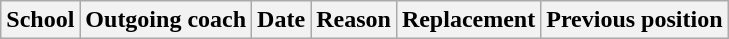<table class="wikitable sortable">
<tr>
<th>School</th>
<th>Outgoing coach</th>
<th>Date</th>
<th>Reason</th>
<th>Replacement</th>
<th>Previous position</th>
</tr>
</table>
